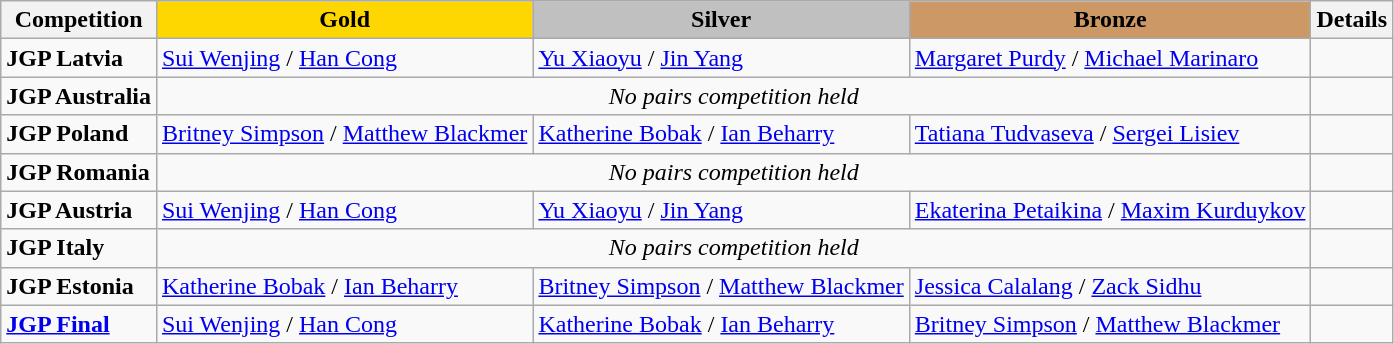<table class="wikitable">
<tr>
<th>Competition</th>
<td align=center bgcolor=gold><strong>Gold</strong></td>
<td align=center bgcolor=silver><strong>Silver</strong></td>
<td align=center bgcolor=cc9966><strong>Bronze</strong></td>
<th>Details</th>
</tr>
<tr>
<td><strong>JGP Latvia</strong></td>
<td> <a href='#'>Sui Wenjing</a> / <a href='#'>Han Cong</a></td>
<td> <a href='#'>Yu Xiaoyu</a> / <a href='#'>Jin Yang</a></td>
<td> <a href='#'>Margaret Purdy</a> / <a href='#'>Michael Marinaro</a></td>
<td></td>
</tr>
<tr>
<td><strong>JGP Australia</strong></td>
<td colspan=3 align=center><em>No pairs competition held</em></td>
<td></td>
</tr>
<tr>
<td><strong>JGP Poland</strong></td>
<td> <a href='#'>Britney Simpson</a> / <a href='#'>Matthew Blackmer</a></td>
<td> <a href='#'>Katherine Bobak</a> / <a href='#'>Ian Beharry</a></td>
<td> <a href='#'>Tatiana Tudvaseva</a> / <a href='#'>Sergei Lisiev</a></td>
<td></td>
</tr>
<tr>
<td><strong>JGP Romania</strong></td>
<td colspan=3 align=center><em>No pairs competition held</em></td>
<td></td>
</tr>
<tr>
<td><strong>JGP Austria</strong></td>
<td> <a href='#'>Sui Wenjing</a> / <a href='#'>Han Cong</a></td>
<td> <a href='#'>Yu Xiaoyu</a> / <a href='#'>Jin Yang</a></td>
<td> <a href='#'>Ekaterina Petaikina</a> / <a href='#'>Maxim Kurduykov</a></td>
<td></td>
</tr>
<tr>
<td><strong>JGP Italy</strong></td>
<td colspan=3 align=center><em>No pairs competition held</em></td>
<td></td>
</tr>
<tr>
<td><strong>JGP Estonia</strong></td>
<td> <a href='#'>Katherine Bobak</a> / <a href='#'>Ian Beharry</a></td>
<td> <a href='#'>Britney Simpson</a> / <a href='#'>Matthew Blackmer</a></td>
<td> <a href='#'>Jessica Calalang</a> / <a href='#'>Zack Sidhu</a></td>
<td></td>
</tr>
<tr>
<td><strong><a href='#'>JGP Final</a></strong></td>
<td> <a href='#'>Sui Wenjing</a> / <a href='#'>Han Cong</a></td>
<td> <a href='#'>Katherine Bobak</a> / <a href='#'>Ian Beharry</a></td>
<td> <a href='#'>Britney Simpson</a> / <a href='#'>Matthew Blackmer</a></td>
<td></td>
</tr>
</table>
